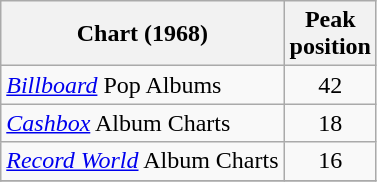<table class="wikitable">
<tr>
<th>Chart (1968)</th>
<th>Peak<br>position</th>
</tr>
<tr>
<td><em><a href='#'>Billboard</a></em> Pop Albums</td>
<td align="center">42</td>
</tr>
<tr>
<td><em><a href='#'>Cashbox</a></em> Album Charts</td>
<td align="center">18</td>
</tr>
<tr>
<td><em><a href='#'>Record World</a></em> Album Charts</td>
<td align="center">16</td>
</tr>
<tr>
</tr>
</table>
